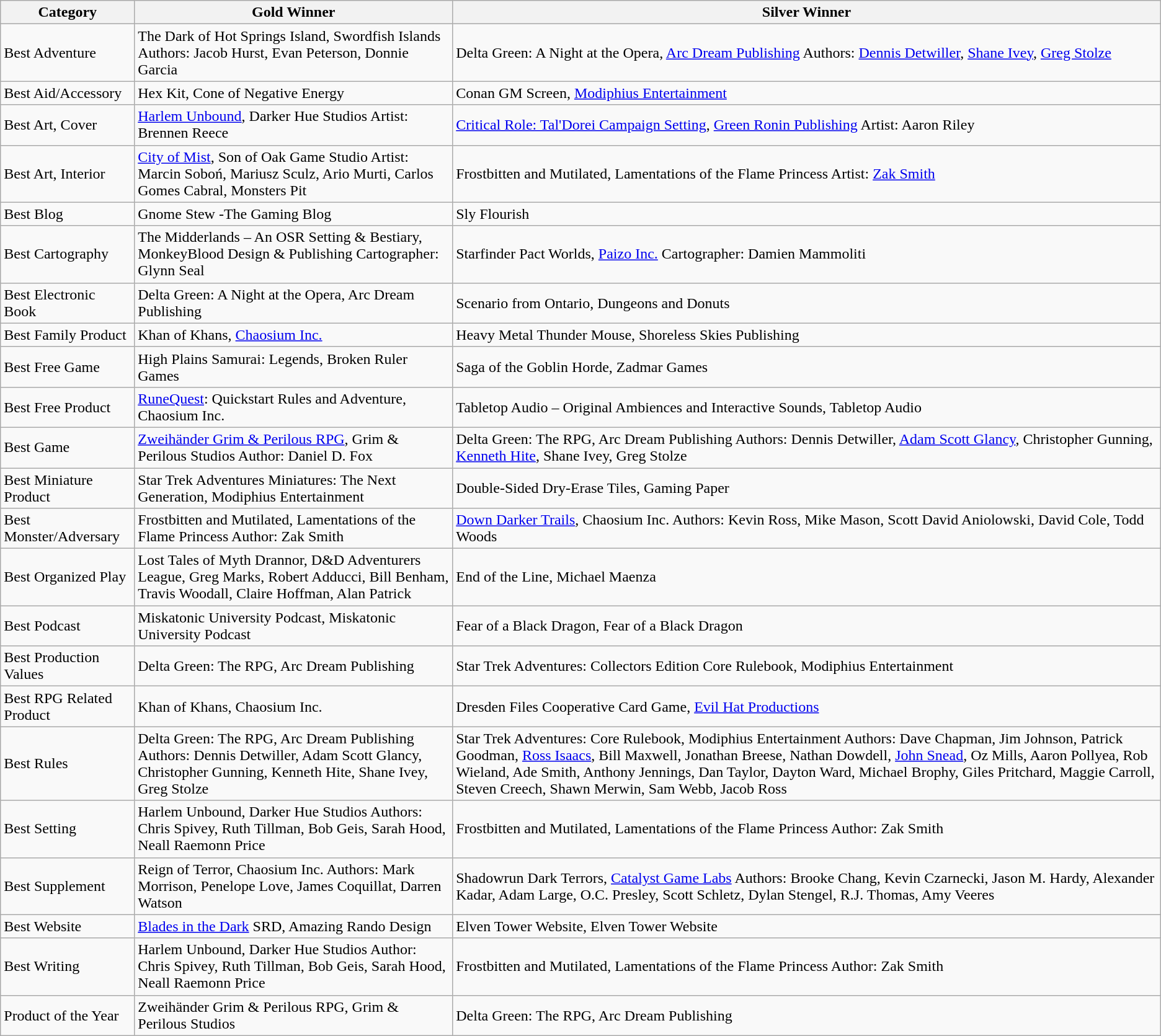<table class="wikitable">
<tr>
<th>Category</th>
<th>Gold Winner</th>
<th>Silver Winner</th>
</tr>
<tr>
<td>Best Adventure</td>
<td>The Dark of Hot Springs Island, Swordfish Islands   Authors: Jacob Hurst, Evan Peterson, Donnie Garcia</td>
<td>Delta Green: A Night at the Opera, <a href='#'>Arc Dream Publishing</a>   Authors: <a href='#'>Dennis Detwiller</a>, <a href='#'>Shane Ivey</a>, <a href='#'>Greg Stolze</a></td>
</tr>
<tr>
<td>Best Aid/Accessory</td>
<td>Hex Kit, Cone of Negative Energy</td>
<td>Conan GM Screen, <a href='#'>Modiphius Entertainment</a></td>
</tr>
<tr>
<td>Best Art, Cover</td>
<td><a href='#'>Harlem Unbound</a>, Darker Hue Studios   Artist: Brennen Reece</td>
<td><a href='#'>Critical Role: Tal'Dorei Campaign Setting</a>, <a href='#'>Green Ronin Publishing</a>  Artist: Aaron Riley</td>
</tr>
<tr>
<td>Best Art, Interior</td>
<td><a href='#'>City of Mist</a>, Son of Oak Game Studio   Artist: Marcin Soboń, Mariusz Sculz, Ario Murti, Carlos Gomes Cabral, Monsters Pit</td>
<td>Frostbitten and Mutilated, Lamentations of the Flame Princess   Artist: <a href='#'>Zak Smith</a></td>
</tr>
<tr>
<td>Best Blog</td>
<td>Gnome Stew -The Gaming Blog</td>
<td>Sly Flourish</td>
</tr>
<tr>
<td>Best Cartography</td>
<td>The Midderlands – An OSR Setting & Bestiary, MonkeyBlood Design & Publishing   Cartographer: Glynn Seal</td>
<td>Starfinder Pact Worlds, <a href='#'>Paizo Inc.</a>   Cartographer: Damien Mammoliti</td>
</tr>
<tr>
<td>Best Electronic Book</td>
<td>Delta Green: A Night at the Opera, Arc Dream Publishing</td>
<td>Scenario from Ontario, Dungeons and Donuts</td>
</tr>
<tr>
<td>Best Family Product</td>
<td>Khan of Khans, <a href='#'>Chaosium Inc.</a></td>
<td>Heavy Metal Thunder Mouse, Shoreless Skies Publishing</td>
</tr>
<tr>
<td>Best Free Game</td>
<td>High Plains Samurai: Legends, Broken Ruler Games</td>
<td>Saga of the Goblin Horde, Zadmar Games</td>
</tr>
<tr>
<td>Best Free Product</td>
<td><a href='#'>RuneQuest</a>: Quickstart Rules and Adventure, Chaosium Inc.</td>
<td>Tabletop Audio – Original Ambiences and Interactive Sounds, Tabletop Audio</td>
</tr>
<tr>
<td>Best Game</td>
<td><a href='#'>Zweihänder Grim & Perilous RPG</a>, Grim & Perilous Studios   Author: Daniel D. Fox</td>
<td>Delta Green: The RPG, Arc Dream Publishing   Authors: Dennis Detwiller, <a href='#'>Adam Scott Glancy</a>, Christopher Gunning, <a href='#'>Kenneth Hite</a>, Shane Ivey, Greg Stolze</td>
</tr>
<tr>
<td>Best Miniature Product</td>
<td>Star Trek Adventures Miniatures: The Next Generation, Modiphius Entertainment</td>
<td>Double-Sided Dry-Erase Tiles, Gaming Paper</td>
</tr>
<tr>
<td>Best Monster/Adversary</td>
<td>Frostbitten and Mutilated, Lamentations of the Flame Princess   Author: Zak Smith</td>
<td><a href='#'>Down Darker Trails</a>, Chaosium Inc.   Authors: Kevin Ross, Mike Mason, Scott David Aniolowski, David Cole, Todd Woods</td>
</tr>
<tr>
<td>Best Organized Play</td>
<td>Lost Tales of Myth Drannor, D&D Adventurers League, Greg Marks, Robert Adducci, Bill Benham, Travis Woodall, Claire Hoffman, Alan Patrick</td>
<td>End of the Line, Michael Maenza</td>
</tr>
<tr>
<td>Best Podcast</td>
<td>Miskatonic University Podcast, Miskatonic University Podcast</td>
<td>Fear of a Black Dragon, Fear of a Black Dragon</td>
</tr>
<tr>
<td>Best Production Values</td>
<td>Delta Green: The RPG, Arc Dream Publishing</td>
<td>Star Trek Adventures: Collectors Edition Core Rulebook, Modiphius Entertainment</td>
</tr>
<tr>
<td>Best RPG Related Product</td>
<td>Khan of Khans, Chaosium Inc.</td>
<td>Dresden Files Cooperative Card Game, <a href='#'>Evil Hat Productions</a></td>
</tr>
<tr>
<td>Best Rules</td>
<td>Delta Green: The RPG, Arc Dream Publishing   Authors: Dennis Detwiller, Adam Scott Glancy, Christopher Gunning, Kenneth Hite, Shane Ivey, Greg Stolze</td>
<td>Star Trek Adventures: Core Rulebook, Modiphius Entertainment   Authors: Dave Chapman, Jim Johnson, Patrick Goodman, <a href='#'>Ross Isaacs</a>, Bill Maxwell, Jonathan Breese, Nathan Dowdell, <a href='#'>John Snead</a>, Oz Mills, Aaron Pollyea, Rob Wieland, Ade Smith, Anthony Jennings, Dan Taylor, Dayton Ward, Michael Brophy, Giles Pritchard, Maggie Carroll, Steven Creech, Shawn Merwin, Sam Webb, Jacob Ross</td>
</tr>
<tr>
<td>Best Setting</td>
<td>Harlem Unbound, Darker Hue Studios Authors: Chris Spivey, Ruth Tillman, Bob Geis, Sarah Hood, Neall Raemonn Price</td>
<td>Frostbitten and Mutilated, Lamentations of the Flame Princess   Author: Zak Smith</td>
</tr>
<tr>
<td>Best Supplement</td>
<td>Reign of Terror, Chaosium Inc.   Authors: Mark Morrison, Penelope Love, James Coquillat, Darren Watson</td>
<td>Shadowrun Dark Terrors, <a href='#'>Catalyst Game Labs</a>   Authors: Brooke Chang, Kevin Czarnecki, Jason M. Hardy, Alexander Kadar, Adam Large, O.C. Presley, Scott Schletz, Dylan Stengel, R.J. Thomas, Amy Veeres</td>
</tr>
<tr>
<td>Best Website</td>
<td><a href='#'>Blades in the Dark</a> SRD, Amazing Rando Design</td>
<td>Elven Tower Website, Elven Tower Website</td>
</tr>
<tr>
<td>Best Writing</td>
<td>Harlem Unbound, Darker Hue Studios    Author:  Chris Spivey, Ruth Tillman, Bob Geis, Sarah Hood, Neall Raemonn Price</td>
<td>Frostbitten and Mutilated, Lamentations of the Flame Princess    Author:  Zak Smith</td>
</tr>
<tr>
<td>Product of the Year</td>
<td>Zweihänder Grim & Perilous RPG, Grim & Perilous Studios</td>
<td>Delta Green: The RPG, Arc Dream Publishing</td>
</tr>
</table>
